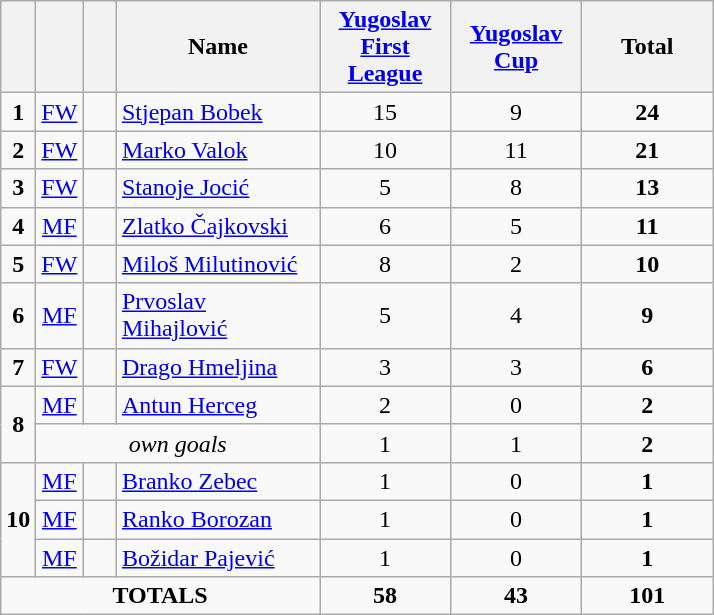<table class="wikitable" style="text-align:center">
<tr>
<th width=15></th>
<th width=15></th>
<th width=15></th>
<th width=128>Name</th>
<th width=80><strong><a href='#'>Yugoslav First League</a></strong></th>
<th width=80><strong><a href='#'>Yugoslav Cup</a></strong></th>
<th width=80><strong>Total</strong></th>
</tr>
<tr>
<td><strong>1</strong></td>
<td><a href='#'>FW</a></td>
<td></td>
<td align=left><a href='#'>Stjepan Bobek</a></td>
<td>15</td>
<td>9</td>
<td><strong>24</strong></td>
</tr>
<tr>
<td><strong>2</strong></td>
<td><a href='#'>FW</a></td>
<td></td>
<td align=left><a href='#'>Marko Valok</a></td>
<td>10</td>
<td>11</td>
<td><strong>21</strong></td>
</tr>
<tr>
<td><strong>3</strong></td>
<td><a href='#'>FW</a></td>
<td></td>
<td align=left><a href='#'>Stanoje Jocić</a></td>
<td>5</td>
<td>8</td>
<td><strong>13</strong></td>
</tr>
<tr>
<td><strong>4</strong></td>
<td><a href='#'>MF</a></td>
<td></td>
<td align=left><a href='#'>Zlatko Čajkovski</a></td>
<td>6</td>
<td>5</td>
<td><strong>11</strong></td>
</tr>
<tr>
<td><strong>5</strong></td>
<td><a href='#'>FW</a></td>
<td></td>
<td align=left><a href='#'>Miloš Milutinović</a></td>
<td>8</td>
<td>2</td>
<td><strong>10</strong></td>
</tr>
<tr>
<td><strong>6</strong></td>
<td><a href='#'>MF</a></td>
<td></td>
<td align=left><a href='#'>Prvoslav Mihajlović</a></td>
<td>5</td>
<td>4</td>
<td><strong>9</strong></td>
</tr>
<tr>
<td><strong>7</strong></td>
<td><a href='#'>FW</a></td>
<td></td>
<td align=left><a href='#'>Drago Hmeljina</a></td>
<td>3</td>
<td>3</td>
<td><strong>6</strong></td>
</tr>
<tr>
<td rowspan=2><strong>8</strong></td>
<td><a href='#'>MF</a></td>
<td></td>
<td align=left><a href='#'>Antun Herceg</a></td>
<td>2</td>
<td>0</td>
<td><strong>2</strong></td>
</tr>
<tr>
<td colspan=3><em>own goals</em></td>
<td>1</td>
<td>1</td>
<td><strong>2</strong></td>
</tr>
<tr>
<td rowspan=3><strong>10</strong></td>
<td><a href='#'>MF</a></td>
<td></td>
<td align=left><a href='#'>Branko Zebec</a></td>
<td>1</td>
<td>0</td>
<td><strong>1</strong></td>
</tr>
<tr>
<td><a href='#'>MF</a></td>
<td></td>
<td align=left><a href='#'>Ranko Borozan</a></td>
<td>1</td>
<td>0</td>
<td><strong>1</strong></td>
</tr>
<tr>
<td><a href='#'>MF</a></td>
<td></td>
<td align=left><a href='#'>Božidar Pajević</a></td>
<td>1</td>
<td>0</td>
<td><strong>1</strong></td>
</tr>
<tr>
<td colspan=4><strong>TOTALS</strong></td>
<td><strong>58</strong></td>
<td><strong>43</strong></td>
<td><strong>101</strong></td>
</tr>
</table>
